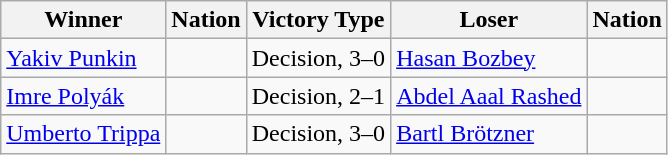<table class="wikitable sortable" style="text-align:left;">
<tr>
<th>Winner</th>
<th>Nation</th>
<th>Victory Type</th>
<th>Loser</th>
<th>Nation</th>
</tr>
<tr>
<td><a href='#'>Yakiv Punkin</a></td>
<td></td>
<td>Decision, 3–0</td>
<td><a href='#'>Hasan Bozbey</a></td>
<td></td>
</tr>
<tr>
<td><a href='#'>Imre Polyák</a></td>
<td></td>
<td>Decision, 2–1</td>
<td><a href='#'>Abdel Aaal Rashed</a></td>
<td></td>
</tr>
<tr>
<td><a href='#'>Umberto Trippa</a></td>
<td></td>
<td>Decision, 3–0</td>
<td><a href='#'>Bartl Brötzner</a></td>
<td></td>
</tr>
</table>
